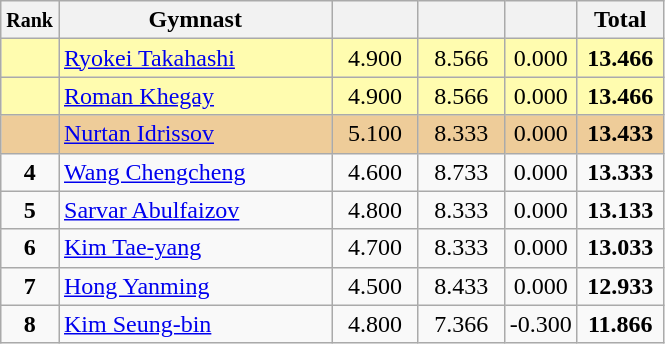<table style="text-align:center;" class="wikitable sortable">
<tr>
<th scope="col" style="width:15px;"><small>Rank</small></th>
<th scope="col" style="width:175px;">Gymnast</th>
<th scope="col" style="width:50px;"><small></small></th>
<th scope="col" style="width:50px;"><small></small></th>
<th scope="col" style="width:20px;"><small></small></th>
<th scope="col" style="width:50px;">Total</th>
</tr>
<tr style="background:#fffcaf;">
<td scope="row" style="text-align:center"><strong></strong></td>
<td style=text-align:left;"> <a href='#'>Ryokei Takahashi</a></td>
<td>4.900</td>
<td>8.566</td>
<td>0.000</td>
<td><strong>13.466</strong></td>
</tr>
<tr style="background:#fffcaf;">
<td scope="row" style="text-align:center"><strong></strong></td>
<td style=text-align:left;"> <a href='#'>Roman Khegay</a></td>
<td>4.900</td>
<td>8.566</td>
<td>0.000</td>
<td><strong>13.466</strong></td>
</tr>
<tr style="background:#ec9;">
<td scope="row" style="text-align:center"><strong></strong></td>
<td style=text-align:left;"> <a href='#'>Nurtan Idrissov</a></td>
<td>5.100</td>
<td>8.333</td>
<td>0.000</td>
<td><strong>13.433</strong></td>
</tr>
<tr>
<td scope="row" style="text-align:center"><strong>4</strong></td>
<td style=text-align:left;"> <a href='#'>Wang Chengcheng</a></td>
<td>4.600</td>
<td>8.733</td>
<td>0.000</td>
<td><strong>13.333</strong></td>
</tr>
<tr>
<td scope="row" style="text-align:center"><strong>5</strong></td>
<td style=text-align:left;"> <a href='#'>Sarvar Abulfaizov</a></td>
<td>4.800</td>
<td>8.333</td>
<td>0.000</td>
<td><strong>13.133</strong></td>
</tr>
<tr>
<td scope="row" style="text-align:center"><strong>6</strong></td>
<td style=text-align:left;"> <a href='#'>Kim Tae-yang</a></td>
<td>4.700</td>
<td>8.333</td>
<td>0.000</td>
<td><strong>13.033</strong></td>
</tr>
<tr>
<td scope="row" style="text-align:center"><strong>7</strong></td>
<td style=text-align:left;"> <a href='#'>Hong Yanming</a></td>
<td>4.500</td>
<td>8.433</td>
<td>0.000</td>
<td><strong>12.933</strong></td>
</tr>
<tr>
<td scope="row" style="text-align:center"><strong>8</strong></td>
<td style=text-align:left;"> <a href='#'>Kim Seung-bin</a></td>
<td>4.800</td>
<td>7.366</td>
<td>-0.300</td>
<td><strong>11.866</strong></td>
</tr>
</table>
